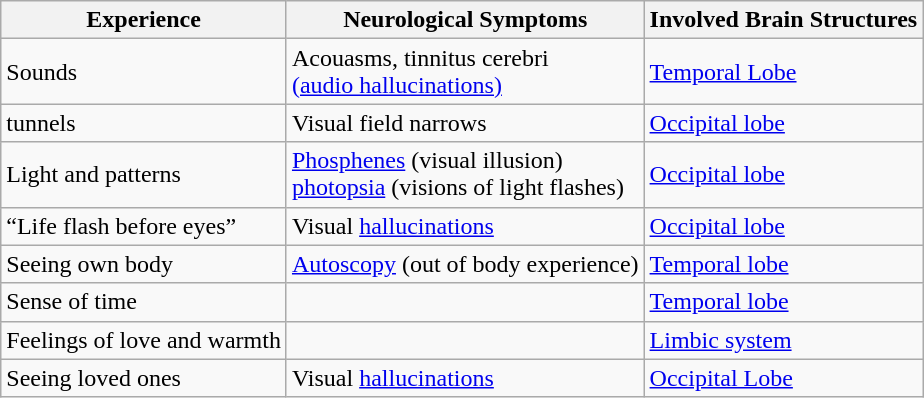<table class="wikitable">
<tr>
<th>Experience</th>
<th>Neurological Symptoms</th>
<th>Involved Brain Structures</th>
</tr>
<tr>
<td>Sounds</td>
<td>Acouasms, tinnitus cerebri<br><a href='#'>(audio hallucinations)</a></td>
<td><a href='#'>Temporal Lobe</a></td>
</tr>
<tr>
<td>tunnels</td>
<td>Visual field narrows</td>
<td><a href='#'>Occipital lobe</a></td>
</tr>
<tr>
<td>Light and patterns</td>
<td><a href='#'>Phosphenes</a> (visual illusion)<br><a href='#'>photopsia</a> (visions of light flashes)</td>
<td><a href='#'>Occipital lobe</a></td>
</tr>
<tr>
<td>“Life flash before eyes”</td>
<td>Visual <a href='#'>hallucinations</a></td>
<td><a href='#'>Occipital lobe</a></td>
</tr>
<tr>
<td>Seeing own body</td>
<td><a href='#'>Autoscopy</a> (out of body experience)</td>
<td><a href='#'>Temporal lobe</a></td>
</tr>
<tr>
<td>Sense of time</td>
<td></td>
<td><a href='#'>Temporal lobe</a></td>
</tr>
<tr>
<td>Feelings of love and warmth</td>
<td></td>
<td><a href='#'>Limbic system</a></td>
</tr>
<tr>
<td>Seeing loved ones</td>
<td>Visual <a href='#'>hallucinations</a></td>
<td><a href='#'>Occipital Lobe</a></td>
</tr>
</table>
